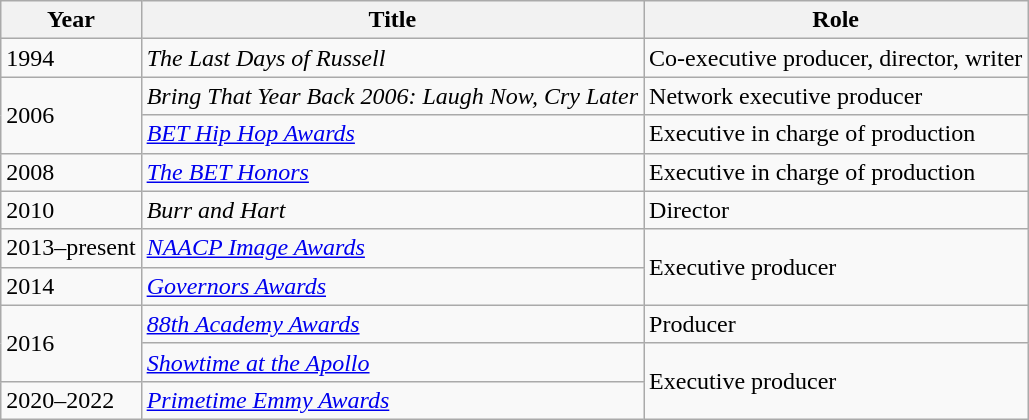<table class = "wikitable">
<tr>
<th>Year</th>
<th>Title</th>
<th>Role</th>
</tr>
<tr>
<td>1994</td>
<td><em>The Last Days of Russell</em></td>
<td>Co-executive producer, director, writer</td>
</tr>
<tr>
<td rowspan=2>2006</td>
<td><em>Bring That Year Back 2006: Laugh Now, Cry Later</em></td>
<td>Network executive producer</td>
</tr>
<tr>
<td><em><a href='#'>BET Hip Hop Awards</a></em></td>
<td>Executive in charge of production</td>
</tr>
<tr>
<td>2008</td>
<td><em><a href='#'>The BET Honors</a></em></td>
<td>Executive in charge of production</td>
</tr>
<tr>
<td>2010</td>
<td><em>Burr and Hart</em></td>
<td>Director</td>
</tr>
<tr>
<td>2013–present</td>
<td><em><a href='#'>NAACP Image Awards</a></em></td>
<td rowspan=2>Executive producer</td>
</tr>
<tr>
<td>2014</td>
<td><em><a href='#'>Governors Awards</a></em></td>
</tr>
<tr>
<td rowspan=2>2016</td>
<td><em><a href='#'>88th Academy Awards</a></em></td>
<td>Producer</td>
</tr>
<tr>
<td><em><a href='#'>Showtime at the Apollo</a></em></td>
<td rowspan=2>Executive producer</td>
</tr>
<tr>
<td>2020–2022</td>
<td><em><a href='#'>Primetime Emmy Awards</a></em></td>
</tr>
</table>
